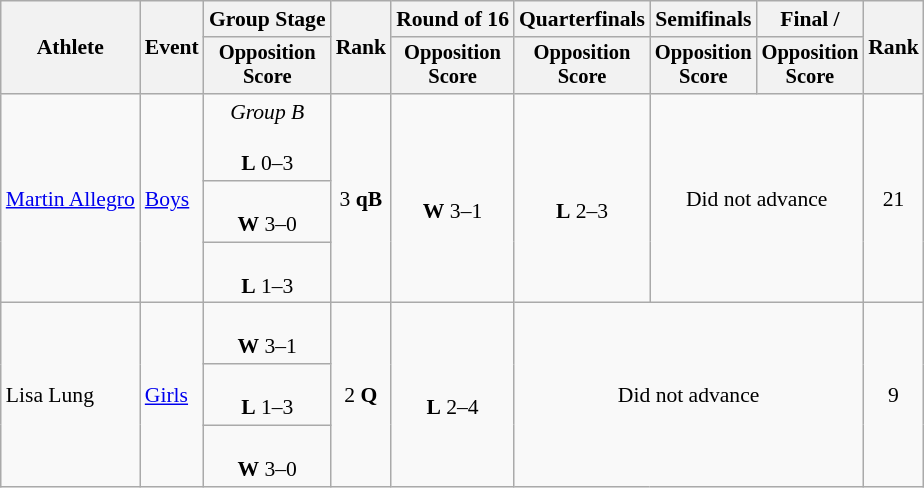<table class=wikitable style="font-size:90%">
<tr>
<th rowspan="2">Athlete</th>
<th rowspan="2">Event</th>
<th>Group Stage</th>
<th rowspan="2">Rank</th>
<th>Round of 16</th>
<th>Quarterfinals</th>
<th>Semifinals</th>
<th>Final / </th>
<th rowspan=2>Rank</th>
</tr>
<tr style="font-size:95%">
<th>Opposition<br>Score</th>
<th>Opposition<br>Score</th>
<th>Opposition<br>Score</th>
<th>Opposition<br>Score</th>
<th>Opposition<br>Score</th>
</tr>
<tr align=center>
<td align=left rowspan=3><a href='#'>Martin Allegro</a></td>
<td align=left rowspan=3><a href='#'>Boys</a></td>
<td><em>Group B</em><br><br><strong>L</strong> 0–3</td>
<td rowspan=3>3 <strong>qB</strong></td>
<td rowspan=3><br><strong>W</strong> 3–1</td>
<td rowspan=3><br><strong>L</strong> 2–3</td>
<td rowspan=3 colspan=2>Did not advance</td>
<td rowspan=3>21</td>
</tr>
<tr align=center>
<td><br><strong>W</strong> 3–0</td>
</tr>
<tr align=center>
<td><br><strong>L</strong> 1–3</td>
</tr>
<tr align=center>
<td align=left rowspan=3>Lisa Lung</td>
<td align=left rowspan=3><a href='#'>Girls</a></td>
<td><br><strong>W</strong> 3–1</td>
<td rowspan=3>2 <strong>Q</strong></td>
<td rowspan=3><br><strong>L</strong> 2–4</td>
<td rowspan=3 colspan=3>Did not advance</td>
<td rowspan=3>9</td>
</tr>
<tr align=center>
<td><br><strong>L</strong> 1–3</td>
</tr>
<tr align=center>
<td><br><strong>W</strong> 3–0</td>
</tr>
</table>
